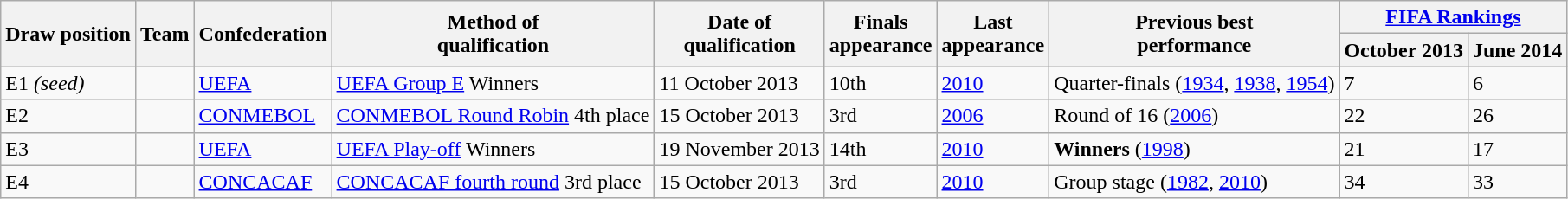<table class="wikitable sortable" style="text-align: left;">
<tr>
<th rowspan=2>Draw position</th>
<th rowspan=2>Team</th>
<th rowspan=2>Confederation</th>
<th rowspan=2>Method of<br>qualification</th>
<th rowspan=2>Date of<br>qualification</th>
<th rowspan=2>Finals<br>appearance</th>
<th rowspan=2>Last<br>appearance</th>
<th rowspan=2>Previous best<br>performance</th>
<th colspan=2><a href='#'>FIFA Rankings</a></th>
</tr>
<tr>
<th>October 2013</th>
<th>June 2014</th>
</tr>
<tr>
<td>E1 <em>(seed)</em></td>
<td style=white-space:nowrap></td>
<td><a href='#'>UEFA</a></td>
<td><a href='#'>UEFA Group E</a> Winners</td>
<td>11 October 2013</td>
<td data-sort-value="10">10th</td>
<td><a href='#'>2010</a></td>
<td data-sort-value="3.3">Quarter-finals (<a href='#'>1934</a>, <a href='#'>1938</a>, <a href='#'>1954</a>)</td>
<td>7</td>
<td>6</td>
</tr>
<tr>
<td>E2</td>
<td style=white-space:nowrap></td>
<td><a href='#'>CONMEBOL</a></td>
<td><a href='#'>CONMEBOL Round Robin</a> 4th place</td>
<td>15 October 2013</td>
<td data-sort-value="3">3rd</td>
<td><a href='#'>2006</a></td>
<td data-sort-value="2.1">Round of 16 (<a href='#'>2006</a>)</td>
<td>22</td>
<td>26</td>
</tr>
<tr>
<td>E3</td>
<td style=white-space:nowrap></td>
<td><a href='#'>UEFA</a></td>
<td><a href='#'>UEFA Play-off</a> Winners</td>
<td>19 November 2013</td>
<td data-sort-value="6">14th</td>
<td><a href='#'>2010</a></td>
<td data-sort-value="7.1"><strong>Winners</strong> (<a href='#'>1998</a>)</td>
<td>21</td>
<td>17</td>
</tr>
<tr>
<td>E4</td>
<td style=white-space:nowrap></td>
<td><a href='#'>CONCACAF</a></td>
<td><a href='#'>CONCACAF fourth round</a> 3rd place</td>
<td>15 October 2013</td>
<td data-sort-value="3">3rd</td>
<td><a href='#'>2010</a></td>
<td data-sort-value="1.2">Group stage (<a href='#'>1982</a>, <a href='#'>2010</a>)</td>
<td>34</td>
<td>33</td>
</tr>
</table>
